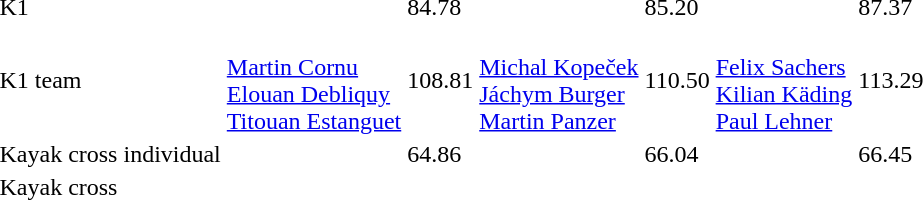<table>
<tr>
<td>K1</td>
<td></td>
<td>84.78</td>
<td></td>
<td>85.20</td>
<td></td>
<td>87.37</td>
</tr>
<tr>
<td>K1 team</td>
<td><br><a href='#'>Martin Cornu</a><br><a href='#'>Elouan Debliquy</a><br><a href='#'>Titouan Estanguet</a></td>
<td>108.81</td>
<td><br><a href='#'>Michal Kopeček</a><br><a href='#'>Jáchym Burger</a><br><a href='#'>Martin Panzer</a></td>
<td>110.50</td>
<td><br><a href='#'>Felix Sachers</a><br><a href='#'>Kilian Käding</a><br><a href='#'>Paul Lehner</a></td>
<td>113.29</td>
</tr>
<tr>
<td>Kayak cross individual</td>
<td></td>
<td>64.86</td>
<td></td>
<td>66.04</td>
<td></td>
<td>66.45</td>
</tr>
<tr>
<td>Kayak cross</td>
<td colspan=2></td>
<td colspan=2></td>
<td colspan=2></td>
</tr>
</table>
